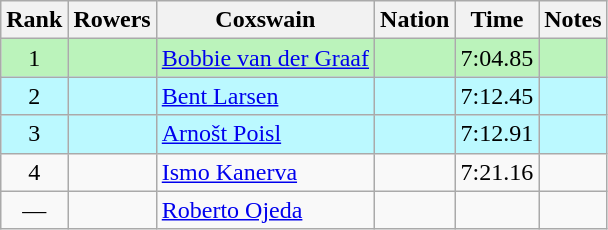<table class="wikitable sortable" style="text-align:center">
<tr>
<th>Rank</th>
<th>Rowers</th>
<th>Coxswain</th>
<th>Nation</th>
<th>Time</th>
<th>Notes</th>
</tr>
<tr bgcolor=bbf3bb>
<td>1</td>
<td align=left></td>
<td align=left><a href='#'>Bobbie van der Graaf</a></td>
<td align=left></td>
<td>7:04.85</td>
<td></td>
</tr>
<tr bgcolor=bbf9ff>
<td>2</td>
<td align=left></td>
<td align=left><a href='#'>Bent Larsen</a></td>
<td align=left></td>
<td>7:12.45</td>
<td></td>
</tr>
<tr bgcolor=bbf9ff>
<td>3</td>
<td align=left></td>
<td align=left><a href='#'>Arnošt Poisl</a></td>
<td align=left></td>
<td>7:12.91</td>
<td></td>
</tr>
<tr>
<td>4</td>
<td align=left></td>
<td align=left><a href='#'>Ismo Kanerva</a></td>
<td align=left></td>
<td>7:21.16</td>
<td></td>
</tr>
<tr>
<td data-sort-value=5>—</td>
<td align=left></td>
<td align=left><a href='#'>Roberto Ojeda</a></td>
<td align=left></td>
<td data-sort-value=9:99.99></td>
<td></td>
</tr>
</table>
